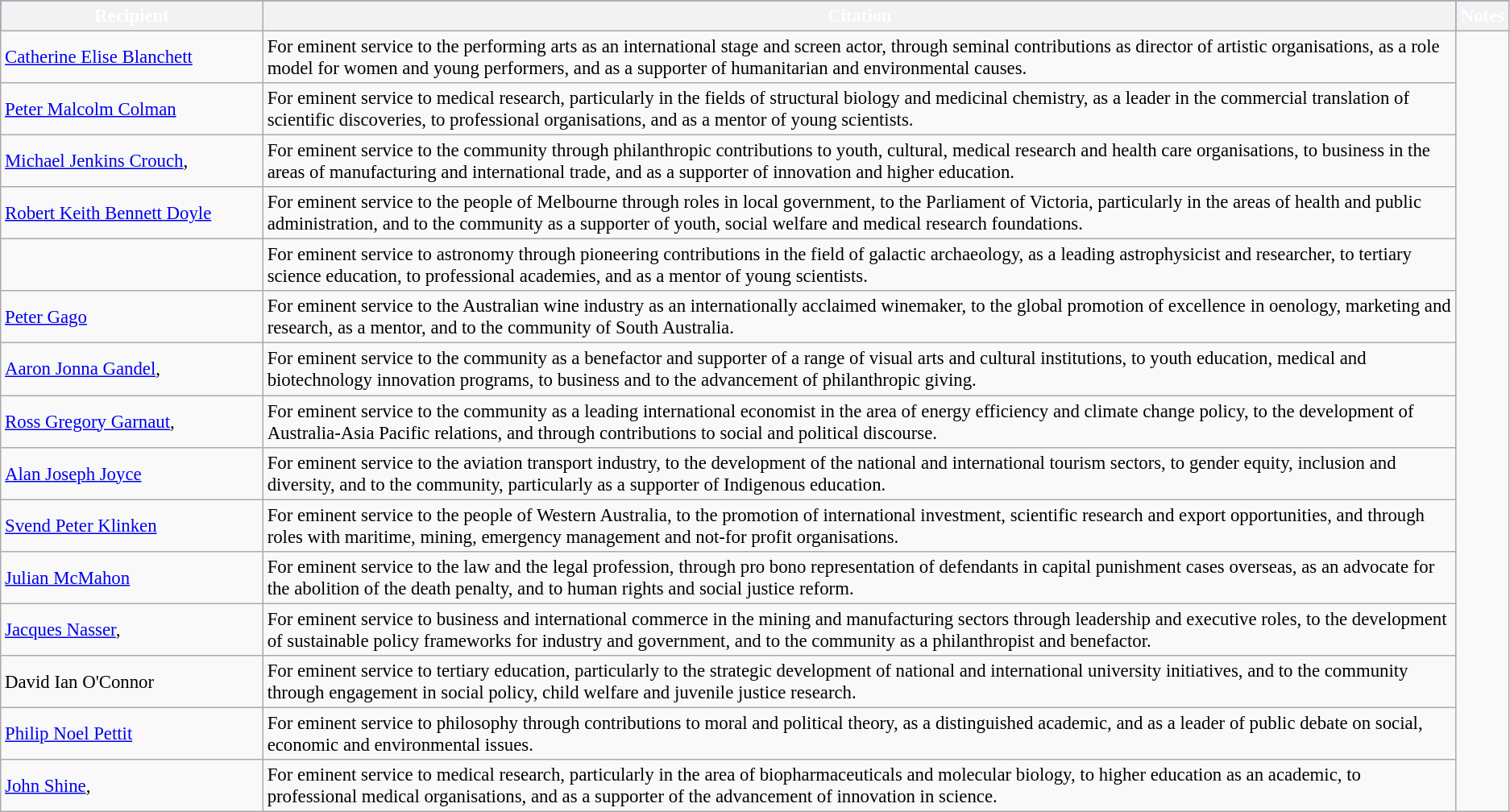<table class="wikitable" style="font-size:95%;">
<tr style="background: blue; color: white">
<th style="width:210px;">Recipient</th>
<th>Citation</th>
<th>Notes</th>
</tr>
<tr>
<td><a href='#'>Catherine Elise Blanchett</a></td>
<td>For eminent service to the performing arts as an international stage and screen actor, through seminal contributions as director of artistic organisations, as a role model for women and young performers, and as a supporter of humanitarian and environmental causes.</td>
<td rowspan=15></td>
</tr>
<tr>
<td> <a href='#'>Peter Malcolm Colman</a> </td>
<td>For eminent service to medical research, particularly in the fields of structural biology and medicinal chemistry, as a leader in the commercial translation of scientific discoveries, to professional organisations, and as a mentor of young scientists.</td>
</tr>
<tr>
<td><a href='#'>Michael Jenkins Crouch</a>, </td>
<td>For eminent service to the community through philanthropic contributions to youth, cultural, medical research and health care organisations, to business in the areas of manufacturing and international trade, and as a supporter of innovation and higher education.</td>
</tr>
<tr>
<td> <a href='#'>Robert Keith Bennett Doyle</a></td>
<td>For eminent service to the people of Melbourne through roles in local government, to the Parliament of Victoria, particularly in the areas of health and public administration, and to the community as a supporter of youth, social welfare and medical research foundations.</td>
</tr>
<tr>
<td></td>
<td>For eminent service to astronomy through pioneering contributions in the field of galactic archaeology, as a leading astrophysicist and researcher, to tertiary science education, to professional academies, and as a mentor of young scientists.</td>
</tr>
<tr>
<td><a href='#'>Peter Gago</a></td>
<td>For eminent service to the Australian wine industry as an internationally acclaimed winemaker, to the global promotion of excellence in oenology, marketing and research, as a mentor, and to the community of South Australia.</td>
</tr>
<tr>
<td><a href='#'>Aaron Jonna Gandel</a>, </td>
<td>For eminent service to the community as a benefactor and supporter of a range of visual arts and cultural institutions, to youth education, medical and biotechnology innovation programs, to business and to the advancement of philanthropic giving.</td>
</tr>
<tr>
<td> <a href='#'>Ross Gregory Garnaut</a>, </td>
<td>For eminent service to the community as a leading international economist in the area of energy efficiency and climate change policy, to the development of Australia-Asia Pacific relations, and through contributions to social and political discourse.</td>
</tr>
<tr>
<td><a href='#'>Alan Joseph Joyce</a></td>
<td>For eminent service to the aviation transport industry, to the development of the national and international tourism sectors, to gender equity, inclusion and diversity, and to the community, particularly as a supporter of Indigenous education.</td>
</tr>
<tr>
<td> <a href='#'>Svend Peter Klinken</a></td>
<td>For eminent service to the people of Western Australia, to the promotion of international investment, scientific research and export opportunities, and through roles with maritime, mining, emergency management and not-for profit organisations.</td>
</tr>
<tr>
<td><a href='#'>Julian McMahon</a></td>
<td>For eminent service to the law and the legal profession, through pro bono representation of defendants in capital punishment cases overseas, as an advocate for the abolition of the death penalty, and to human rights and social justice reform.</td>
</tr>
<tr>
<td><a href='#'>Jacques Nasser</a>, </td>
<td>For eminent service to business and international commerce in the mining and manufacturing sectors through leadership and executive roles, to the development of sustainable policy frameworks for industry and government, and to the community as a philanthropist and benefactor.</td>
</tr>
<tr>
<td> David Ian O'Connor</td>
<td>For eminent service to tertiary education, particularly to the strategic development of national and international university initiatives, and to the community through engagement in social policy, child welfare and juvenile justice research.</td>
</tr>
<tr>
<td> <a href='#'>Philip Noel Pettit</a></td>
<td>For eminent service to philosophy through contributions to moral and political theory, as a distinguished academic, and as a leader of public debate on social, economic and environmental issues.</td>
</tr>
<tr>
<td> <a href='#'>John Shine</a>, </td>
<td>For eminent service to medical research, particularly in the area of biopharmaceuticals and molecular biology, to higher education as an academic, to professional medical organisations, and as a supporter of the advancement of innovation in science.</td>
</tr>
</table>
